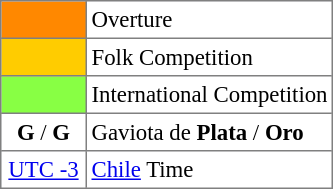<table bgcolor="#f7f8ff" cellpadding="3" cellspacing="0" border="1" style="font-size: 95%; border: gray solid 1px; border-collapse: collapse;text-align:center;">
<tr valign=top>
<td style="background: #ff8800;"  width="20"></td>
<td bgcolor="#ffffff" align="left">Overture</td>
</tr>
<tr valign=top>
<td style="background: #ffcc00;"  width="20"></td>
<td bgcolor="#ffffff" align="left">Folk Competition</td>
</tr>
<tr valign=top>
<td style="background: #88ff44;" width="20"></td>
<td bgcolor="#ffffff" align="left">International Competition</td>
</tr>
<tr valign=top>
<td style="background: #ffffff;" width="20"><span><strong>G</strong></span> / <span><strong>G</strong></span></td>
<td bgcolor="#ffffff" align="left">Gaviota de <span><strong>Plata</strong></span> / <span><strong>Oro</strong></span></td>
</tr>
<tr valign=top>
<td style="background: #ffffff;" width="50"><a href='#'>UTC -3</a></td>
<td bgcolor="#ffffff" align="left"><a href='#'>Chile</a> Time</td>
</tr>
</table>
